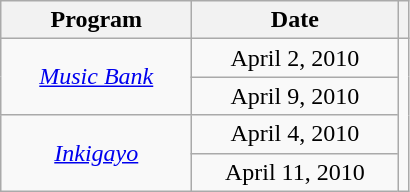<table class="wikitable" style="text-align:center">
<tr>
<th width="120">Program</th>
<th width="130">Date</th>
<th></th>
</tr>
<tr>
<td rowspan="2"><a href='#'><em>Music Bank</em></a></td>
<td>April 2, 2010</td>
<td rowspan="4"></td>
</tr>
<tr>
<td>April 9, 2010</td>
</tr>
<tr>
<td rowspan="2"><em><a href='#'>Inkigayo</a></em></td>
<td>April 4, 2010</td>
</tr>
<tr>
<td>April 11, 2010</td>
</tr>
</table>
